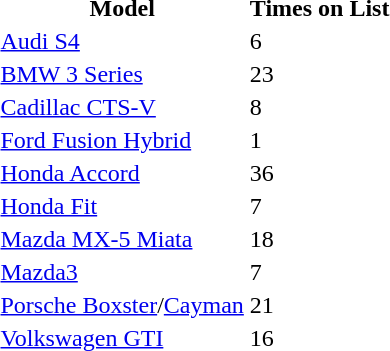<table>
<tr>
<th>Model</th>
<th>Times on List</th>
</tr>
<tr>
<td><a href='#'>Audi S4</a></td>
<td>6</td>
</tr>
<tr>
<td><a href='#'>BMW 3 Series</a></td>
<td>23</td>
</tr>
<tr>
<td><a href='#'>Cadillac CTS-V</a></td>
<td>8</td>
</tr>
<tr>
<td><a href='#'>Ford Fusion Hybrid</a></td>
<td>1</td>
</tr>
<tr>
<td><a href='#'>Honda Accord</a></td>
<td>36</td>
</tr>
<tr>
<td><a href='#'>Honda Fit</a></td>
<td>7</td>
</tr>
<tr>
<td><a href='#'>Mazda MX-5 Miata</a></td>
<td>18</td>
</tr>
<tr>
<td><a href='#'>Mazda3</a></td>
<td>7</td>
</tr>
<tr>
<td><a href='#'>Porsche Boxster</a>/<a href='#'>Cayman</a></td>
<td>21</td>
</tr>
<tr>
<td><a href='#'>Volkswagen GTI</a></td>
<td>16</td>
</tr>
</table>
